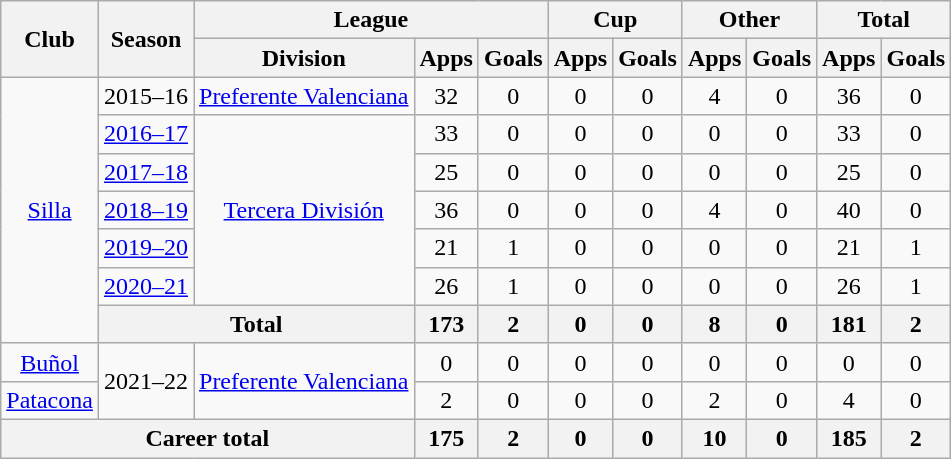<table class=wikitable style=text-align:center>
<tr>
<th rowspan="2">Club</th>
<th rowspan="2">Season</th>
<th colspan="3">League</th>
<th colspan="2">Cup</th>
<th colspan="2">Other</th>
<th colspan="2">Total</th>
</tr>
<tr>
<th>Division</th>
<th>Apps</th>
<th>Goals</th>
<th>Apps</th>
<th>Goals</th>
<th>Apps</th>
<th>Goals</th>
<th>Apps</th>
<th>Goals</th>
</tr>
<tr>
<td rowspan="7"><a href='#'>Silla</a></td>
<td>2015–16</td>
<td><a href='#'>Preferente Valenciana</a></td>
<td>32</td>
<td>0</td>
<td>0</td>
<td>0</td>
<td>4</td>
<td>0</td>
<td>36</td>
<td>0</td>
</tr>
<tr>
<td><a href='#'>2016–17</a></td>
<td rowspan="5"><a href='#'>Tercera División</a></td>
<td>33</td>
<td>0</td>
<td>0</td>
<td>0</td>
<td>0</td>
<td>0</td>
<td>33</td>
<td>0</td>
</tr>
<tr>
<td><a href='#'>2017–18</a></td>
<td>25</td>
<td>0</td>
<td>0</td>
<td>0</td>
<td>0</td>
<td>0</td>
<td>25</td>
<td>0</td>
</tr>
<tr>
<td><a href='#'>2018–19</a></td>
<td>36</td>
<td>0</td>
<td>0</td>
<td>0</td>
<td>4</td>
<td>0</td>
<td>40</td>
<td>0</td>
</tr>
<tr>
<td><a href='#'>2019–20</a></td>
<td>21</td>
<td>1</td>
<td>0</td>
<td>0</td>
<td>0</td>
<td>0</td>
<td>21</td>
<td>1</td>
</tr>
<tr>
<td><a href='#'>2020–21</a></td>
<td>26</td>
<td>1</td>
<td>0</td>
<td>0</td>
<td>0</td>
<td>0</td>
<td>26</td>
<td>1</td>
</tr>
<tr>
<th colspan="2"><strong>Total</strong></th>
<th>173</th>
<th>2</th>
<th>0</th>
<th>0</th>
<th>8</th>
<th>0</th>
<th>181</th>
<th>2</th>
</tr>
<tr>
<td><a href='#'>Buñol</a></td>
<td rowspan="2">2021–22</td>
<td rowspan="2"><a href='#'>Preferente Valenciana</a></td>
<td>0</td>
<td>0</td>
<td>0</td>
<td>0</td>
<td>0</td>
<td>0</td>
<td>0</td>
<td>0</td>
</tr>
<tr>
<td><a href='#'>Patacona</a></td>
<td>2</td>
<td>0</td>
<td>0</td>
<td>0</td>
<td>2</td>
<td>0</td>
<td>4</td>
<td>0</td>
</tr>
<tr>
<th colspan="3"><strong>Career total</strong></th>
<th>175</th>
<th>2</th>
<th>0</th>
<th>0</th>
<th>10</th>
<th>0</th>
<th>185</th>
<th>2</th>
</tr>
</table>
